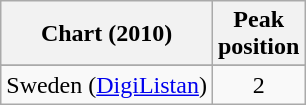<table class="wikitable sortable">
<tr>
<th>Chart (2010)</th>
<th>Peak<br>position</th>
</tr>
<tr>
</tr>
<tr>
<td>Sweden (<a href='#'>DigiListan</a>)</td>
<td style="text-align:center;">2</td>
</tr>
</table>
